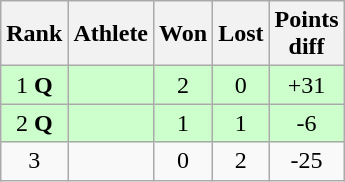<table class="wikitable">
<tr>
<th>Rank</th>
<th>Athlete</th>
<th>Won</th>
<th>Lost</th>
<th>Points<br>diff</th>
</tr>
<tr bgcolor="#ccffcc">
<td align="center">1 <strong>Q</strong></td>
<td><strong></strong></td>
<td align="center">2</td>
<td align="center">0</td>
<td align="center">+31</td>
</tr>
<tr bgcolor="#ccffcc">
<td align="center">2 <strong>Q</strong></td>
<td><strong></strong></td>
<td align="center">1</td>
<td align="center">1</td>
<td align="center">-6</td>
</tr>
<tr>
<td align="center">3 <strong></strong></td>
<td></td>
<td align="center">0</td>
<td align="center">2</td>
<td align="center">-25</td>
</tr>
</table>
